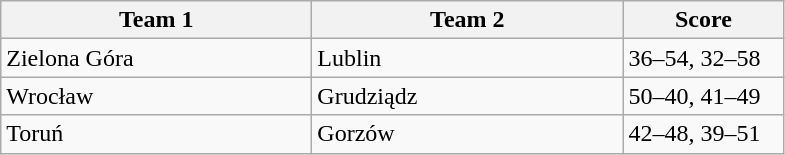<table class="wikitable" style="font-size: 100%">
<tr>
<th width=200>Team 1</th>
<th width=200>Team 2</th>
<th width=100>Score</th>
</tr>
<tr>
<td>Zielona Góra</td>
<td>Lublin</td>
<td>36–54, 32–58</td>
</tr>
<tr>
<td>Wrocław</td>
<td>Grudziądz</td>
<td>50–40, 41–49</td>
</tr>
<tr>
<td>Toruń</td>
<td>Gorzów</td>
<td>42–48, 39–51</td>
</tr>
</table>
